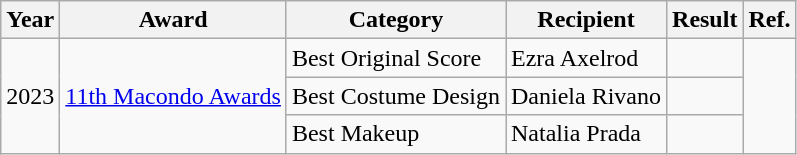<table class="wikitable">
<tr>
<th>Year</th>
<th>Award</th>
<th>Category</th>
<th>Recipient</th>
<th>Result</th>
<th>Ref.</th>
</tr>
<tr>
<td rowspan="3">2023</td>
<td rowspan="3"><a href='#'>11th Macondo Awards</a></td>
<td>Best Original Score</td>
<td>Ezra Axelrod</td>
<td></td>
<td rowspan="3"></td>
</tr>
<tr>
<td>Best Costume Design</td>
<td>Daniela Rivano</td>
<td></td>
</tr>
<tr>
<td>Best Makeup</td>
<td>Natalia Prada</td>
<td></td>
</tr>
</table>
